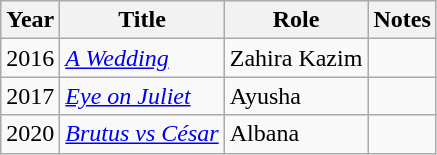<table class="wikitable sortable">
<tr>
<th>Year</th>
<th>Title</th>
<th>Role</th>
<th class="unsortable">Notes</th>
</tr>
<tr>
<td>2016</td>
<td><em><a href='#'>A Wedding</a></em></td>
<td>Zahira Kazim</td>
<td></td>
</tr>
<tr>
<td>2017</td>
<td><em><a href='#'>Eye on Juliet</a></em></td>
<td>Ayusha</td>
<td></td>
</tr>
<tr>
<td>2020</td>
<td><em><a href='#'>Brutus vs César</a></em></td>
<td>Albana</td>
<td></td>
</tr>
</table>
